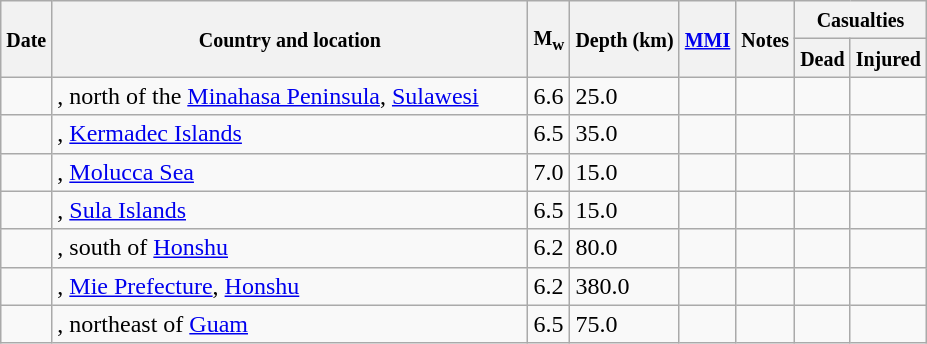<table class="wikitable sortable sort-under" style="border:1px black; margin-left:1em;">
<tr>
<th rowspan="2"><small>Date</small></th>
<th rowspan="2" style="width: 310px"><small>Country and location</small></th>
<th rowspan="2"><small>M<sub>w</sub></small></th>
<th rowspan="2"><small>Depth (km)</small></th>
<th rowspan="2"><small><a href='#'>MMI</a></small></th>
<th rowspan="2" class="unsortable"><small>Notes</small></th>
<th colspan="2"><small>Casualties</small></th>
</tr>
<tr>
<th><small>Dead</small></th>
<th><small>Injured</small></th>
</tr>
<tr>
<td></td>
<td>, north of the <a href='#'>Minahasa Peninsula</a>, <a href='#'>Sulawesi</a></td>
<td>6.6</td>
<td>25.0</td>
<td></td>
<td></td>
<td></td>
<td></td>
</tr>
<tr>
<td></td>
<td>, <a href='#'>Kermadec Islands</a></td>
<td>6.5</td>
<td>35.0</td>
<td></td>
<td></td>
<td></td>
<td></td>
</tr>
<tr>
<td></td>
<td>, <a href='#'>Molucca Sea</a></td>
<td>7.0</td>
<td>15.0</td>
<td></td>
<td></td>
<td></td>
<td></td>
</tr>
<tr>
<td></td>
<td>, <a href='#'>Sula Islands</a></td>
<td>6.5</td>
<td>15.0</td>
<td></td>
<td></td>
<td></td>
<td></td>
</tr>
<tr>
<td></td>
<td>, south of <a href='#'>Honshu</a></td>
<td>6.2</td>
<td>80.0</td>
<td></td>
<td></td>
<td></td>
<td></td>
</tr>
<tr>
<td></td>
<td>, <a href='#'>Mie Prefecture</a>, <a href='#'>Honshu</a></td>
<td>6.2</td>
<td>380.0</td>
<td></td>
<td></td>
<td></td>
<td></td>
</tr>
<tr>
<td></td>
<td>, northeast of <a href='#'>Guam</a></td>
<td>6.5</td>
<td>75.0</td>
<td></td>
<td></td>
<td></td>
<td></td>
</tr>
</table>
